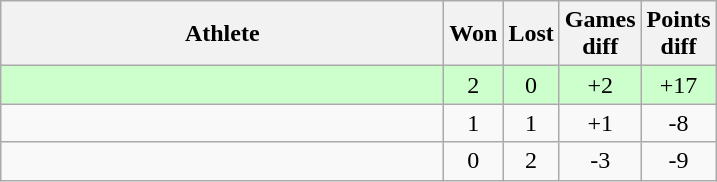<table class="wikitable">
<tr>
<th style="width:18em">Athlete</th>
<th>Won</th>
<th>Lost</th>
<th>Games<br>diff</th>
<th>Points<br>diff</th>
</tr>
<tr bgcolor="#ccffcc">
<td></td>
<td align="center">2</td>
<td align="center">0</td>
<td align="center">+2</td>
<td align="center">+17</td>
</tr>
<tr>
<td></td>
<td align="center">1</td>
<td align="center">1</td>
<td align="center">+1</td>
<td align="center">-8</td>
</tr>
<tr>
<td></td>
<td align="center">0</td>
<td align="center">2</td>
<td align="center">-3</td>
<td align="center">-9</td>
</tr>
</table>
